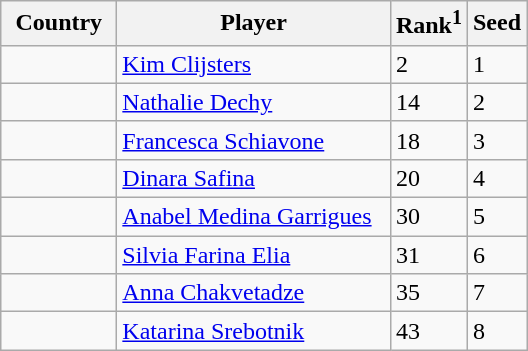<table class="sortable wikitable">
<tr>
<th width="70">Country</th>
<th width="175">Player</th>
<th>Rank<sup>1</sup></th>
<th>Seed</th>
</tr>
<tr>
<td></td>
<td><a href='#'>Kim Clijsters</a></td>
<td>2</td>
<td>1</td>
</tr>
<tr>
<td></td>
<td><a href='#'>Nathalie Dechy</a></td>
<td>14</td>
<td>2</td>
</tr>
<tr>
<td></td>
<td><a href='#'>Francesca Schiavone</a></td>
<td>18</td>
<td>3</td>
</tr>
<tr>
<td></td>
<td><a href='#'>Dinara Safina</a></td>
<td>20</td>
<td>4</td>
</tr>
<tr>
<td></td>
<td><a href='#'>Anabel Medina Garrigues</a></td>
<td>30</td>
<td>5</td>
</tr>
<tr>
<td></td>
<td><a href='#'>Silvia Farina Elia</a></td>
<td>31</td>
<td>6</td>
</tr>
<tr>
<td></td>
<td><a href='#'>Anna Chakvetadze</a></td>
<td>35</td>
<td>7</td>
</tr>
<tr>
<td></td>
<td><a href='#'>Katarina Srebotnik</a></td>
<td>43</td>
<td>8</td>
</tr>
</table>
